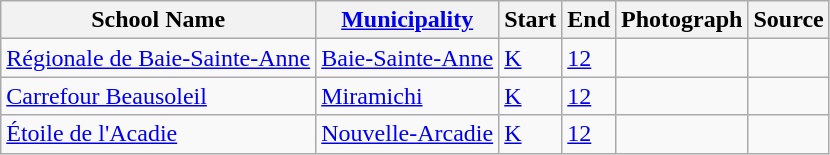<table class="wikitable sortable">
<tr>
<th>School Name</th>
<th><a href='#'>Municipality</a></th>
<th>Start</th>
<th>End</th>
<th>Photograph</th>
<th>Source</th>
</tr>
<tr>
<td><a href='#'>Régionale de Baie-Sainte-Anne</a></td>
<td><a href='#'>Baie-Sainte-Anne</a></td>
<td><a href='#'>K</a></td>
<td><a href='#'>12</a></td>
<td></td>
<td></td>
</tr>
<tr>
<td><a href='#'>Carrefour Beausoleil</a></td>
<td><a href='#'>Miramichi</a></td>
<td><a href='#'>K</a></td>
<td><a href='#'>12</a></td>
<td></td>
<td></td>
</tr>
<tr>
<td><a href='#'>Étoile de l'Acadie</a></td>
<td><a href='#'>Nouvelle-Arcadie</a></td>
<td><a href='#'>K</a></td>
<td><a href='#'>12</a></td>
<td></td>
<td></td>
</tr>
</table>
